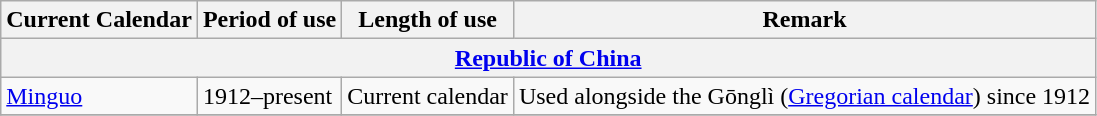<table class="wikitable">
<tr>
<th>Current Calendar</th>
<th>Period of use</th>
<th>Length of use</th>
<th>Remark</th>
</tr>
<tr>
<th colspan="4"><a href='#'>Republic of China</a><br></th>
</tr>
<tr>
<td><a href='#'>Minguo</a><br></td>
<td>1912–present</td>
<td>Current calendar</td>
<td>Used alongside the Gōnglì  (<a href='#'>Gregorian calendar</a>) since 1912</td>
</tr>
<tr>
</tr>
</table>
